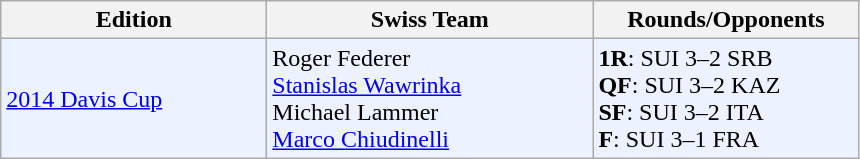<table class=wikitable>
<tr>
<th width=170>Edition</th>
<th width=210> Swiss Team</th>
<th width=170>Rounds/Opponents</th>
</tr>
<tr bgcolor=#ECF2FF>
<td><a href='#'>2014 Davis Cup</a></td>
<td>Roger Federer<br><a href='#'>Stanislas Wawrinka</a><br>Michael Lammer<br><a href='#'>Marco Chiudinelli</a></td>
<td><strong>1R</strong>: SUI 3–2 SRB <br><strong>QF</strong>: SUI 3–2 KAZ<br><strong>SF</strong>: SUI 3–2 ITA<br>  <strong> F</strong>:  SUI 3–1 FRA</td>
</tr>
</table>
